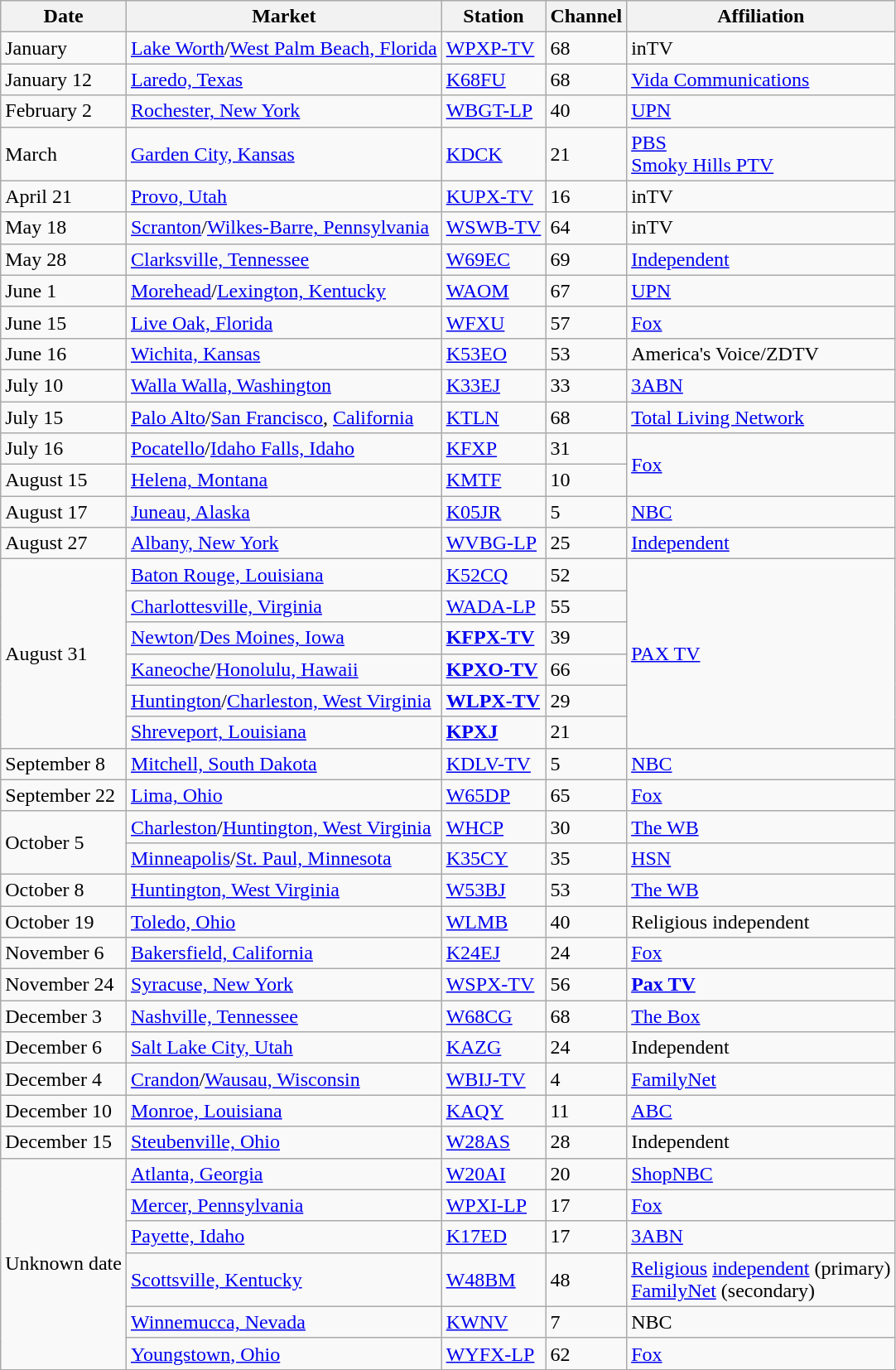<table class="wikitable">
<tr>
<th>Date</th>
<th>Market</th>
<th>Station</th>
<th>Channel</th>
<th>Affiliation</th>
</tr>
<tr>
<td>January</td>
<td><a href='#'>Lake Worth</a>/<a href='#'>West Palm Beach, Florida</a></td>
<td><a href='#'>WPXP-TV</a></td>
<td>68</td>
<td>inTV</td>
</tr>
<tr>
<td>January 12</td>
<td><a href='#'>Laredo, Texas</a></td>
<td><a href='#'>K68FU</a></td>
<td>68</td>
<td><a href='#'>Vida Communications</a></td>
</tr>
<tr>
<td>February 2</td>
<td><a href='#'>Rochester, New York</a></td>
<td><a href='#'>WBGT-LP</a></td>
<td>40</td>
<td><a href='#'>UPN</a></td>
</tr>
<tr>
<td>March</td>
<td><a href='#'>Garden City, Kansas</a></td>
<td><a href='#'>KDCK</a></td>
<td>21</td>
<td><a href='#'>PBS</a> <br> <a href='#'>Smoky Hills PTV</a></td>
</tr>
<tr>
<td>April 21</td>
<td><a href='#'>Provo, Utah</a></td>
<td><a href='#'>KUPX-TV</a></td>
<td>16</td>
<td>inTV</td>
</tr>
<tr>
<td>May 18</td>
<td><a href='#'>Scranton</a>/<a href='#'>Wilkes-Barre, Pennsylvania</a></td>
<td><a href='#'>WSWB-TV</a></td>
<td>64</td>
<td>inTV</td>
</tr>
<tr>
<td>May 28</td>
<td><a href='#'>Clarksville, Tennessee</a></td>
<td><a href='#'>W69EC</a></td>
<td>69</td>
<td><a href='#'>Independent</a></td>
</tr>
<tr>
<td>June 1</td>
<td><a href='#'>Morehead</a>/<a href='#'>Lexington, Kentucky</a> <br> </td>
<td><a href='#'>WAOM</a></td>
<td>67</td>
<td><a href='#'>UPN</a></td>
</tr>
<tr>
<td>June 15</td>
<td><a href='#'>Live Oak, Florida</a></td>
<td><a href='#'>WFXU</a></td>
<td>57</td>
<td><a href='#'>Fox</a></td>
</tr>
<tr>
<td>June 16</td>
<td><a href='#'>Wichita, Kansas</a></td>
<td><a href='#'>K53EO</a></td>
<td>53</td>
<td>America's Voice/ZDTV</td>
</tr>
<tr>
<td>July 10</td>
<td><a href='#'>Walla Walla, Washington</a></td>
<td><a href='#'>K33EJ</a></td>
<td>33</td>
<td><a href='#'>3ABN</a></td>
</tr>
<tr>
<td>July 15</td>
<td><a href='#'>Palo Alto</a>/<a href='#'>San Francisco</a>, <a href='#'>California</a></td>
<td><a href='#'>KTLN</a></td>
<td>68</td>
<td><a href='#'>Total Living Network</a></td>
</tr>
<tr>
<td>July 16</td>
<td><a href='#'>Pocatello</a>/<a href='#'>Idaho Falls, Idaho</a></td>
<td><a href='#'>KFXP</a></td>
<td>31</td>
<td rowspan="2"><a href='#'>Fox</a></td>
</tr>
<tr>
<td>August 15</td>
<td><a href='#'>Helena, Montana</a></td>
<td><a href='#'>KMTF</a></td>
<td>10</td>
</tr>
<tr>
<td>August 17</td>
<td><a href='#'>Juneau, Alaska</a></td>
<td><a href='#'>K05JR</a></td>
<td>5</td>
<td><a href='#'>NBC</a></td>
</tr>
<tr>
<td>August 27</td>
<td><a href='#'>Albany, New York</a></td>
<td><a href='#'>WVBG-LP</a></td>
<td>25</td>
<td><a href='#'>Independent</a></td>
</tr>
<tr>
<td rowspan=6>August 31</td>
<td><a href='#'>Baton Rouge, Louisiana</a></td>
<td><a href='#'>K52CQ</a></td>
<td>52</td>
<td rowspan=6><a href='#'>PAX TV</a></td>
</tr>
<tr>
<td><a href='#'>Charlottesville, Virginia</a></td>
<td><a href='#'>WADA-LP</a></td>
<td>55</td>
</tr>
<tr>
<td><a href='#'>Newton</a>/<a href='#'>Des Moines, Iowa</a></td>
<td><strong><a href='#'>KFPX-TV</a></strong></td>
<td>39</td>
</tr>
<tr>
<td><a href='#'>Kaneoche</a>/<a href='#'>Honolulu, Hawaii</a></td>
<td><strong><a href='#'>KPXO-TV</a></strong></td>
<td>66</td>
</tr>
<tr>
<td><a href='#'>Huntington</a>/<a href='#'>Charleston, West Virginia</a></td>
<td><strong><a href='#'>WLPX-TV</a></strong></td>
<td>29</td>
</tr>
<tr>
<td><a href='#'>Shreveport, Louisiana</a></td>
<td><strong><a href='#'>KPXJ</a></strong></td>
<td>21</td>
</tr>
<tr>
<td>September 8</td>
<td><a href='#'>Mitchell, South Dakota</a></td>
<td><a href='#'>KDLV-TV</a></td>
<td>5</td>
<td><a href='#'>NBC</a></td>
</tr>
<tr>
<td>September 22</td>
<td><a href='#'>Lima, Ohio</a></td>
<td><a href='#'>W65DP</a></td>
<td>65</td>
<td><a href='#'>Fox</a> <br> </td>
</tr>
<tr>
<td rowspan=2>October 5</td>
<td><a href='#'>Charleston</a>/<a href='#'>Huntington, West Virginia</a></td>
<td><a href='#'>WHCP</a></td>
<td>30</td>
<td><a href='#'>The WB</a></td>
</tr>
<tr>
<td><a href='#'>Minneapolis</a>/<a href='#'>St. Paul, Minnesota</a></td>
<td><a href='#'>K35CY</a></td>
<td>35</td>
<td><a href='#'>HSN</a></td>
</tr>
<tr>
<td>October 8</td>
<td><a href='#'>Huntington, West Virginia</a></td>
<td><a href='#'>W53BJ</a></td>
<td>53</td>
<td><a href='#'>The WB</a> <br> </td>
</tr>
<tr>
<td>October 19</td>
<td><a href='#'>Toledo, Ohio</a></td>
<td><a href='#'>WLMB</a></td>
<td>40</td>
<td>Religious independent</td>
</tr>
<tr>
<td>November 6</td>
<td><a href='#'>Bakersfield, California</a></td>
<td><a href='#'>K24EJ</a></td>
<td>24</td>
<td><a href='#'>Fox</a></td>
</tr>
<tr>
<td>November 24</td>
<td><a href='#'>Syracuse, New York</a></td>
<td><a href='#'>WSPX-TV</a></td>
<td>56</td>
<td><strong><a href='#'>Pax TV</a> </strong></td>
</tr>
<tr>
<td>December 3</td>
<td><a href='#'>Nashville, Tennessee</a></td>
<td><a href='#'>W68CG</a></td>
<td>68</td>
<td><a href='#'>The Box</a></td>
</tr>
<tr>
<td>December 6</td>
<td><a href='#'>Salt Lake City, Utah</a></td>
<td><a href='#'>KAZG</a></td>
<td>24</td>
<td>Independent</td>
</tr>
<tr>
<td>December 4</td>
<td><a href='#'>Crandon</a>/<a href='#'>Wausau, Wisconsin</a></td>
<td><a href='#'>WBIJ-TV</a></td>
<td>4</td>
<td><a href='#'>FamilyNet</a></td>
</tr>
<tr>
<td>December 10</td>
<td><a href='#'>Monroe, Louisiana</a> <br> </td>
<td><a href='#'>KAQY</a></td>
<td>11</td>
<td><a href='#'>ABC</a></td>
</tr>
<tr>
<td>December 15</td>
<td><a href='#'>Steubenville, Ohio</a></td>
<td><a href='#'>W28AS</a></td>
<td>28</td>
<td>Independent</td>
</tr>
<tr>
<td rowspan=6>Unknown date</td>
<td><a href='#'>Atlanta, Georgia</a></td>
<td><a href='#'>W20AI</a></td>
<td>20</td>
<td><a href='#'>ShopNBC</a></td>
</tr>
<tr>
<td><a href='#'>Mercer, Pennsylvania</a></td>
<td><a href='#'>WPXI-LP</a></td>
<td>17</td>
<td><a href='#'>Fox</a></td>
</tr>
<tr>
<td><a href='#'>Payette, Idaho</a></td>
<td><a href='#'>K17ED</a></td>
<td>17</td>
<td><a href='#'>3ABN</a></td>
</tr>
<tr>
<td><a href='#'>Scottsville, Kentucky</a></td>
<td><a href='#'>W48BM</a></td>
<td>48</td>
<td><a href='#'>Religious</a> <a href='#'>independent</a> (primary) <br> <a href='#'>FamilyNet</a> (secondary)</td>
</tr>
<tr>
<td><a href='#'>Winnemucca, Nevada</a></td>
<td><a href='#'>KWNV</a></td>
<td>7</td>
<td>NBC <br> </td>
</tr>
<tr>
<td><a href='#'>Youngstown, Ohio</a></td>
<td><a href='#'>WYFX-LP</a></td>
<td>62 <br> </td>
<td><a href='#'>Fox</a></td>
</tr>
<tr>
</tr>
</table>
